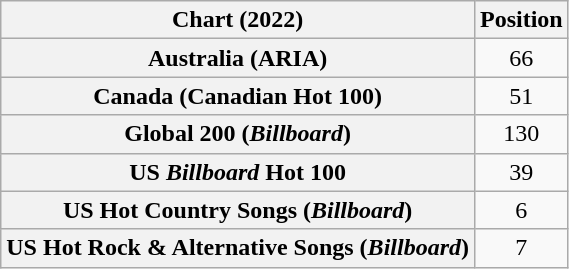<table class="wikitable sortable plainrowheaders" style="text-align:center">
<tr>
<th scope="col">Chart (2022)</th>
<th scope="col">Position</th>
</tr>
<tr>
<th scope="row">Australia (ARIA)</th>
<td>66</td>
</tr>
<tr>
<th scope="row">Canada (Canadian Hot 100)</th>
<td>51</td>
</tr>
<tr>
<th scope="row">Global 200 (<em>Billboard</em>)</th>
<td>130</td>
</tr>
<tr>
<th scope="row">US <em>Billboard</em> Hot 100</th>
<td>39</td>
</tr>
<tr>
<th scope="row">US Hot Country Songs (<em>Billboard</em>)</th>
<td>6</td>
</tr>
<tr>
<th scope="row">US Hot Rock & Alternative Songs (<em>Billboard</em>)</th>
<td>7</td>
</tr>
</table>
